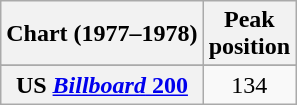<table class="wikitable sortable plainrowheaders" style="text-align:center">
<tr>
<th scope="col">Chart (1977–1978)</th>
<th scope="col">Peak<br>position</th>
</tr>
<tr>
</tr>
<tr>
<th scope="row">US <a href='#'><em>Billboard</em> 200</a></th>
<td>134</td>
</tr>
</table>
